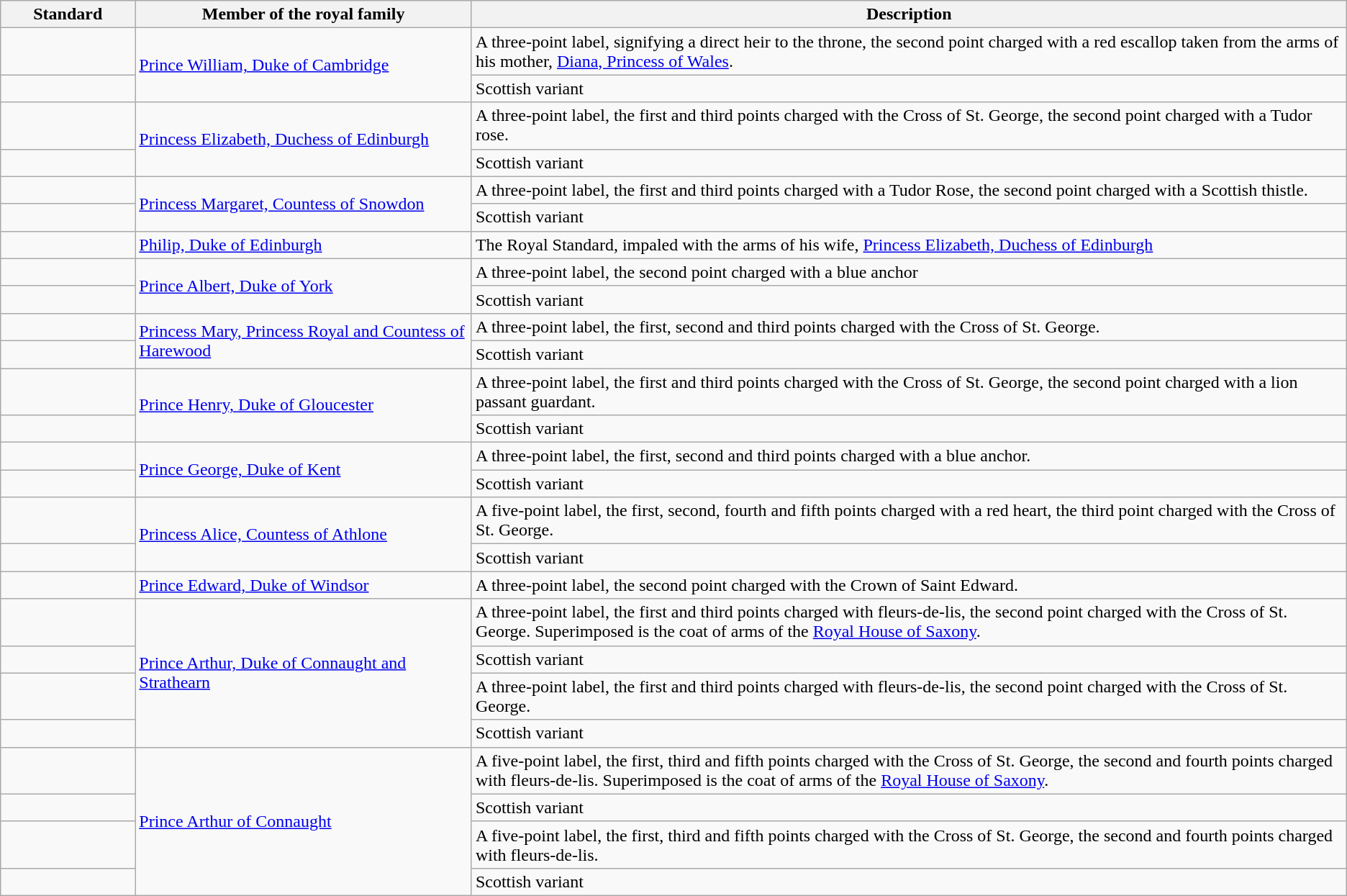<table class="wikitable">
<tr style="background:#efefef;">
<th style="width:10%;">Standard</th>
<th style="width:25%;">Member of the royal family</th>
<th style="width:65%;">Description</th>
</tr>
<tr>
<td></td>
<td rowspan="2"><a href='#'>Prince William, Duke of Cambridge</a></td>
<td>A three-point label, signifying a direct heir to the throne, the second point charged with a red escallop taken from the arms of his mother, <a href='#'>Diana, Princess of Wales</a>.</td>
</tr>
<tr>
<td></td>
<td>Scottish variant</td>
</tr>
<tr>
<td></td>
<td rowspan="2"><a href='#'>Princess Elizabeth, Duchess of Edinburgh</a></td>
<td>A three-point label, the first and third points charged with the Cross of St. George, the second point charged with a Tudor rose.</td>
</tr>
<tr>
<td></td>
<td>Scottish variant</td>
</tr>
<tr>
<td></td>
<td rowspan="2"><a href='#'>Princess Margaret, Countess of Snowdon</a></td>
<td>A three-point label, the first and third points charged with a Tudor Rose, the second point charged with a Scottish thistle.</td>
</tr>
<tr>
<td></td>
<td>Scottish variant</td>
</tr>
<tr>
<td></td>
<td><a href='#'>Philip, Duke of Edinburgh</a></td>
<td>The Royal Standard, impaled with the arms of his wife, <a href='#'>Princess Elizabeth, Duchess of Edinburgh</a></td>
</tr>
<tr>
<td></td>
<td rowspan="2"><a href='#'>Prince Albert, Duke of York</a></td>
<td>A three-point label, the second point charged with a blue anchor</td>
</tr>
<tr>
<td></td>
<td>Scottish variant</td>
</tr>
<tr>
<td></td>
<td rowspan="2"><a href='#'>Princess Mary, Princess Royal and Countess of Harewood</a></td>
<td>A three-point label, the first, second and third points charged with the Cross of St. George.</td>
</tr>
<tr>
<td></td>
<td>Scottish variant</td>
</tr>
<tr>
<td></td>
<td rowspan="2"><a href='#'>Prince Henry, Duke of Gloucester</a></td>
<td>A three-point label, the first and third points charged with the Cross of St. George, the second point charged with a lion passant guardant.</td>
</tr>
<tr>
<td></td>
<td>Scottish variant</td>
</tr>
<tr>
<td></td>
<td rowspan="2"><a href='#'>Prince George, Duke of Kent</a></td>
<td>A three-point label, the first, second and third points charged with a blue anchor.</td>
</tr>
<tr>
<td></td>
<td>Scottish variant</td>
</tr>
<tr>
<td></td>
<td rowspan="2"><a href='#'>Princess Alice, Countess of Athlone</a></td>
<td>A five-point label, the first, second, fourth and fifth points charged with a red heart, the third point charged with the Cross of St. George.</td>
</tr>
<tr>
<td></td>
<td>Scottish variant</td>
</tr>
<tr>
<td></td>
<td><a href='#'>Prince Edward, Duke of Windsor</a></td>
<td>A three-point label, the second point charged with the Crown of Saint Edward.</td>
</tr>
<tr>
<td></td>
<td rowspan="4"><a href='#'>Prince Arthur, Duke of Connaught and Strathearn</a></td>
<td>A three-point label, the first and third points charged with fleurs-de-lis, the second point charged with the Cross of St. George.  Superimposed is the coat of arms of the <a href='#'>Royal House of Saxony</a>.</td>
</tr>
<tr>
<td></td>
<td>Scottish variant</td>
</tr>
<tr>
<td></td>
<td>A three-point label, the first and third points charged with fleurs-de-lis, the second point charged with the Cross of St. George.</td>
</tr>
<tr>
<td></td>
<td>Scottish variant</td>
</tr>
<tr>
<td></td>
<td rowspan="4"><a href='#'>Prince Arthur of Connaught</a></td>
<td>A five-point label, the first, third and fifth points charged with the Cross of St. George, the second and fourth points charged with fleurs-de-lis. Superimposed is the coat of arms of the <a href='#'>Royal House of Saxony</a>.</td>
</tr>
<tr>
<td></td>
<td>Scottish variant</td>
</tr>
<tr>
<td></td>
<td>A five-point label, the first, third and fifth points charged with the Cross of St. George, the second and fourth points charged with fleurs-de-lis.</td>
</tr>
<tr>
<td></td>
<td>Scottish variant</td>
</tr>
</table>
